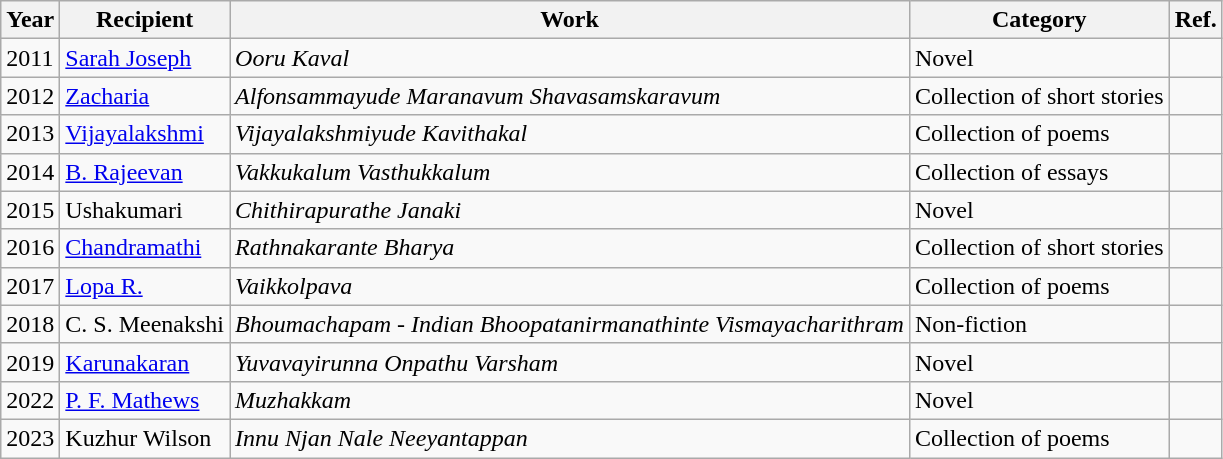<table class="wikitable">
<tr>
<th>Year</th>
<th>Recipient</th>
<th>Work</th>
<th>Category</th>
<th>Ref.</th>
</tr>
<tr>
<td>2011</td>
<td><a href='#'>Sarah Joseph</a></td>
<td><em>Ooru Kaval</em></td>
<td>Novel</td>
<td></td>
</tr>
<tr>
<td>2012</td>
<td><a href='#'>Zacharia</a></td>
<td><em>Alfonsammayude Maranavum Shavasamskaravum</em></td>
<td>Collection of short stories</td>
<td></td>
</tr>
<tr>
<td>2013</td>
<td><a href='#'>Vijayalakshmi</a></td>
<td><em>Vijayalakshmiyude Kavithakal</em></td>
<td>Collection of poems</td>
<td></td>
</tr>
<tr>
<td>2014</td>
<td><a href='#'>B. Rajeevan</a></td>
<td><em>Vakkukalum Vasthukkalum</em></td>
<td>Collection of essays</td>
<td></td>
</tr>
<tr>
<td>2015</td>
<td>Ushakumari</td>
<td><em>Chithirapurathe Janaki</em></td>
<td>Novel</td>
<td></td>
</tr>
<tr>
<td>2016</td>
<td><a href='#'>Chandramathi</a></td>
<td><em>Rathnakarante Bharya</em></td>
<td>Collection of short stories</td>
<td></td>
</tr>
<tr>
<td>2017</td>
<td><a href='#'>Lopa R.</a></td>
<td><em>Vaikkolpava</em></td>
<td>Collection of poems</td>
<td></td>
</tr>
<tr>
<td>2018</td>
<td>C. S. Meenakshi</td>
<td><em>Bhoumachapam - Indian Bhoopatanirmanathinte Vismayacharithram</em></td>
<td>Non-fiction</td>
<td></td>
</tr>
<tr>
<td>2019</td>
<td><a href='#'>Karunakaran</a></td>
<td><em>Yuvavayirunna Onpathu Varsham</em></td>
<td>Novel</td>
<td></td>
</tr>
<tr>
<td>2022</td>
<td><a href='#'>P. F. Mathews</a></td>
<td><em>Muzhakkam</em></td>
<td>Novel</td>
<td></td>
</tr>
<tr>
<td>2023</td>
<td>Kuzhur Wilson</td>
<td><em>Innu Njan Nale Neeyantappan</em></td>
<td>Collection of poems</td>
<td></td>
</tr>
</table>
